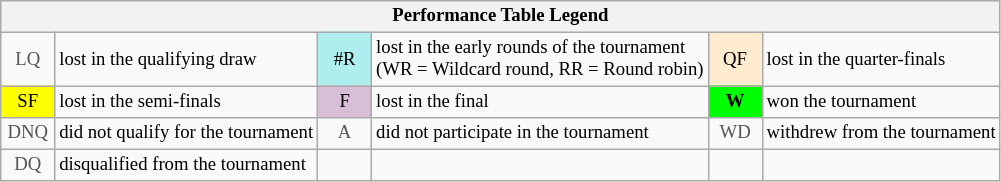<table class="wikitable" style="font-size:78%;">
<tr bgcolor="#efefef">
<th colspan="6">Performance Table Legend</th>
</tr>
<tr>
<td align="center" style="color:#555555;" width="30">LQ</td>
<td>lost in the qualifying draw</td>
<td align="center" style="background:#afeeee;">#R</td>
<td>lost in the early rounds of the tournament<br>(WR = Wildcard round, RR = Round robin)</td>
<td align="center" style="background:#ffebcd;">QF</td>
<td>lost in the quarter-finals</td>
</tr>
<tr>
<td align="center" style="background:yellow;">SF</td>
<td>lost in the semi-finals</td>
<td align="center" style="background:#D8BFD8;">F</td>
<td>lost in the final</td>
<td align="center" style="background:#00ff00;"><strong>W</strong></td>
<td>won the tournament</td>
</tr>
<tr>
<td align="center" style="color:#555555;" width="30">DNQ</td>
<td>did not qualify for the tournament</td>
<td align="center" style="color:#555555;" width="30">A</td>
<td>did not participate in the tournament</td>
<td align="center" style="color:#555555;" width="30">WD</td>
<td>withdrew from the tournament</td>
</tr>
<tr>
<td align="center" style="color:#555555;" width="30">DQ</td>
<td>disqualified from the tournament</td>
<td></td>
<td></td>
<td></td>
<td></td>
</tr>
</table>
